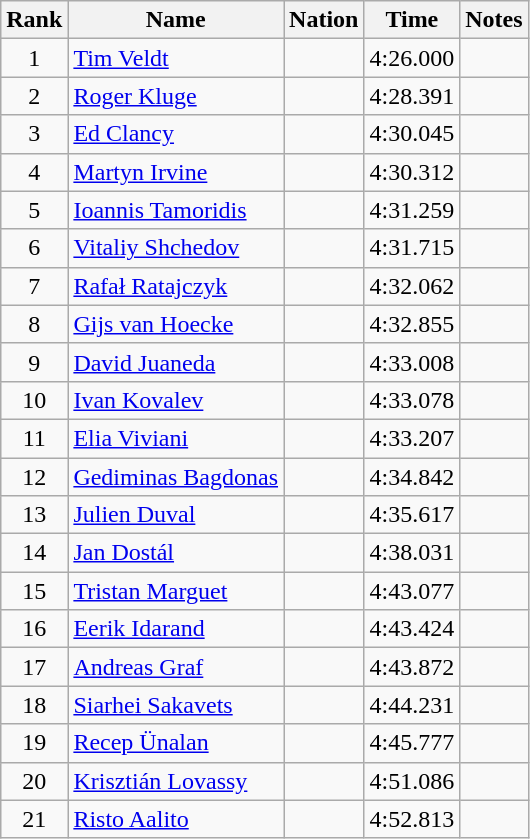<table class="wikitable sortable" style="text-align:center">
<tr>
<th>Rank</th>
<th>Name</th>
<th>Nation</th>
<th>Time</th>
<th>Notes</th>
</tr>
<tr>
<td>1</td>
<td align=left><a href='#'>Tim Veldt</a></td>
<td align=left></td>
<td>4:26.000</td>
<td></td>
</tr>
<tr>
<td>2</td>
<td align=left><a href='#'>Roger Kluge</a></td>
<td align=left></td>
<td>4:28.391</td>
<td></td>
</tr>
<tr>
<td>3</td>
<td align=left><a href='#'>Ed Clancy</a></td>
<td align=left></td>
<td>4:30.045</td>
<td></td>
</tr>
<tr>
<td>4</td>
<td align=left><a href='#'>Martyn Irvine</a></td>
<td align=left></td>
<td>4:30.312</td>
<td></td>
</tr>
<tr>
<td>5</td>
<td align=left><a href='#'>Ioannis Tamoridis</a></td>
<td align=left></td>
<td>4:31.259</td>
<td></td>
</tr>
<tr>
<td>6</td>
<td align=left><a href='#'>Vitaliy Shchedov</a></td>
<td align=left></td>
<td>4:31.715</td>
<td></td>
</tr>
<tr>
<td>7</td>
<td align=left><a href='#'>Rafał Ratajczyk</a></td>
<td align=left></td>
<td>4:32.062</td>
<td></td>
</tr>
<tr>
<td>8</td>
<td align=left><a href='#'>Gijs van Hoecke</a></td>
<td align=left></td>
<td>4:32.855</td>
<td></td>
</tr>
<tr>
<td>9</td>
<td align=left><a href='#'>David Juaneda</a></td>
<td align=left></td>
<td>4:33.008</td>
<td></td>
</tr>
<tr>
<td>10</td>
<td align=left><a href='#'>Ivan Kovalev</a></td>
<td align=left></td>
<td>4:33.078</td>
<td></td>
</tr>
<tr>
<td>11</td>
<td align=left><a href='#'>Elia Viviani</a></td>
<td align=left></td>
<td>4:33.207</td>
<td></td>
</tr>
<tr>
<td>12</td>
<td align=left><a href='#'>Gediminas Bagdonas</a></td>
<td align=left></td>
<td>4:34.842</td>
<td></td>
</tr>
<tr>
<td>13</td>
<td align=left><a href='#'>Julien Duval</a></td>
<td align=left></td>
<td>4:35.617</td>
<td></td>
</tr>
<tr>
<td>14</td>
<td align=left><a href='#'>Jan Dostál</a></td>
<td align=left></td>
<td>4:38.031</td>
<td></td>
</tr>
<tr>
<td>15</td>
<td align=left><a href='#'>Tristan Marguet</a></td>
<td align=left></td>
<td>4:43.077</td>
<td></td>
</tr>
<tr>
<td>16</td>
<td align=left><a href='#'>Eerik Idarand</a></td>
<td align=left></td>
<td>4:43.424</td>
<td></td>
</tr>
<tr>
<td>17</td>
<td align=left><a href='#'>Andreas Graf</a></td>
<td align=left></td>
<td>4:43.872</td>
<td></td>
</tr>
<tr>
<td>18</td>
<td align=left><a href='#'>Siarhei Sakavets</a></td>
<td align=left></td>
<td>4:44.231</td>
<td></td>
</tr>
<tr>
<td>19</td>
<td align=left><a href='#'>Recep Ünalan</a></td>
<td align=left></td>
<td>4:45.777</td>
<td></td>
</tr>
<tr>
<td>20</td>
<td align=left><a href='#'>Krisztián Lovassy</a></td>
<td align=left></td>
<td>4:51.086</td>
<td></td>
</tr>
<tr>
<td>21</td>
<td align=left><a href='#'>Risto Aalito</a></td>
<td align=left></td>
<td>4:52.813</td>
<td></td>
</tr>
</table>
